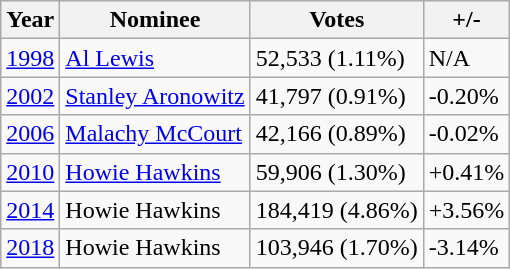<table class="wikitable">
<tr>
<th>Year</th>
<th>Nominee</th>
<th>Votes</th>
<th>+/-</th>
</tr>
<tr>
<td><a href='#'>1998</a></td>
<td><a href='#'>Al Lewis</a></td>
<td>52,533 (1.11%)</td>
<td>N/A</td>
</tr>
<tr>
<td><a href='#'>2002</a></td>
<td><a href='#'>Stanley Aronowitz</a></td>
<td>41,797 (0.91%)</td>
<td>-0.20%</td>
</tr>
<tr>
<td><a href='#'>2006</a></td>
<td><a href='#'>Malachy McCourt</a></td>
<td>42,166 (0.89%)</td>
<td>-0.02%</td>
</tr>
<tr>
<td><a href='#'>2010</a></td>
<td><a href='#'>Howie Hawkins</a></td>
<td>59,906 (1.30%)</td>
<td>+0.41%</td>
</tr>
<tr>
<td><a href='#'>2014</a></td>
<td>Howie Hawkins</td>
<td>184,419 (4.86%)</td>
<td>+3.56%</td>
</tr>
<tr>
<td><a href='#'>2018</a></td>
<td>Howie Hawkins</td>
<td>103,946 (1.70%)</td>
<td>-3.14%</td>
</tr>
</table>
